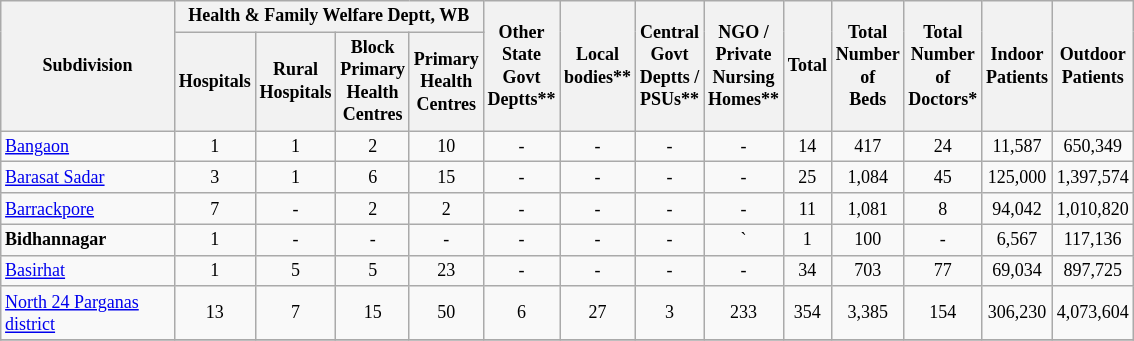<table class="wikitable" style="text-align:center;font-size: 9pt">
<tr>
<th width="110" rowspan="2">Subdivision</th>
<th width="160" colspan="4" rowspan="1">Health & Family Welfare Deptt, WB</th>
<th widthspan="110" rowspan="2">Other<br>State<br>Govt<br>Deptts**</th>
<th widthspan="110" rowspan="2">Local<br>bodies**</th>
<th widthspan="110" rowspan="2">Central<br>Govt<br>Deptts /<br>PSUs**</th>
<th widthspan="110" rowspan="2">NGO /<br>Private<br>Nursing<br>Homes**</th>
<th widthspan="110" rowspan="2">Total</th>
<th widthspan="110" rowspan="2">Total<br>Number<br>of<br>Beds</th>
<th widthspan="110" rowspan="2">Total<br>Number<br>of<br>Doctors*</th>
<th widthspan="130" rowspan="2">Indoor<br>Patients</th>
<th widthspan="130" rowspan="2">Outdoor<br>Patients</th>
</tr>
<tr>
<th width="40">Hospitals<br></th>
<th width="40">Rural<br>Hospitals<br></th>
<th width="40">Block<br>Primary<br>Health<br>Centres<br></th>
<th width="40">Primary<br>Health<br>Centres<br></th>
</tr>
<tr>
<td align=left><a href='#'>Bangaon</a></td>
<td align="center">1</td>
<td align="center">1</td>
<td align="center">2</td>
<td align="center">10</td>
<td align="center">-</td>
<td align="center">-</td>
<td align="center">-</td>
<td align="center">-</td>
<td align="center">14</td>
<td align="center">417</td>
<td align="center">24</td>
<td align="center">11,587</td>
<td align="center">650,349</td>
</tr>
<tr>
<td align=left><a href='#'>Barasat Sadar</a></td>
<td align="center">3</td>
<td align="center">1</td>
<td align="center">6</td>
<td align="center">15</td>
<td align="center">-</td>
<td align="center">-</td>
<td align="center">-</td>
<td align="center">-</td>
<td align="center">25</td>
<td align="center">1,084</td>
<td align="center">45</td>
<td align="center">125,000</td>
<td align="center">1,397,574</td>
</tr>
<tr>
<td align=left><a href='#'>Barrackpore</a></td>
<td align="center">7</td>
<td align="center">-</td>
<td align="center">2</td>
<td align="center">2</td>
<td align="center">-</td>
<td align="center">-</td>
<td align="center">-</td>
<td align="center">-</td>
<td align="center">11</td>
<td align="center">1,081</td>
<td align="center">8</td>
<td align="center">94,042</td>
<td align="center">1,010,820</td>
</tr>
<tr>
<td align=left><strong>Bidhannagar</strong></td>
<td align="center">1</td>
<td align="center">-</td>
<td align="center">-</td>
<td align="center">-</td>
<td align="center">-</td>
<td align="center">-</td>
<td align="center">-</td>
<td align="center">`</td>
<td align="center">1</td>
<td align="center">100</td>
<td align="center">-</td>
<td align="center">6,567</td>
<td align="center">117,136</td>
</tr>
<tr>
<td align=left><a href='#'>Basirhat</a></td>
<td align="center">1</td>
<td align="center">5</td>
<td align="center">5</td>
<td align="center">23</td>
<td align="center">-</td>
<td align="center">-</td>
<td align="center">-</td>
<td align="center">-</td>
<td align="center">34</td>
<td align="center">703</td>
<td align="center">77</td>
<td align="center">69,034</td>
<td align="center">897,725</td>
</tr>
<tr>
<td align=left><a href='#'>North 24 Parganas district</a></td>
<td align="center">13</td>
<td align="center">7</td>
<td align="center">15</td>
<td align="center">50</td>
<td align="center">6</td>
<td align="center">27</td>
<td align="center">3</td>
<td align="center">233</td>
<td align="center">354</td>
<td align="center">3,385</td>
<td align="center">154</td>
<td align="center">306,230</td>
<td align="center">4,073,604</td>
</tr>
<tr>
</tr>
</table>
